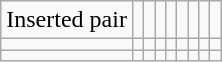<table class="wikitable">
<tr>
<td>Inserted pair</td>
<td></td>
<td></td>
<td></td>
<td></td>
<td></td>
<td></td>
<td></td>
<td></td>
</tr>
<tr>
<td></td>
<td></td>
<td></td>
<td></td>
<td></td>
<td></td>
<td></td>
<td></td>
<td></td>
</tr>
<tr>
<td></td>
<td></td>
<td></td>
<td></td>
<td></td>
<td></td>
<td></td>
<td></td>
<td></td>
</tr>
</table>
